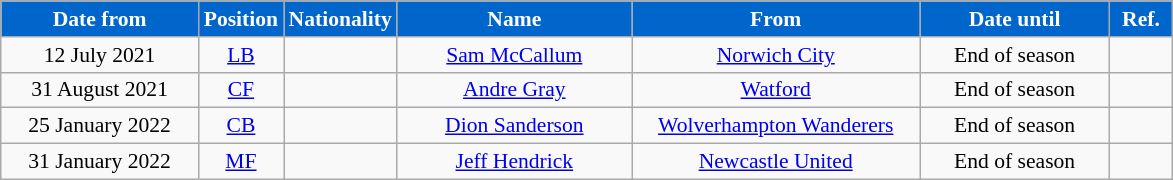<table class="wikitable" style="text-align:center; font-size:90%; ">
<tr>
<th style="background:#0066CC; color:#FFFFFF; width:125px;">Date from</th>
<th style="background:#0066CC; color:#FFFFFF; width:50px;">Position</th>
<th style="background:#0066CC; color:#FFFFFF; width:50px;">Nationality</th>
<th style="background:#0066CC; color:#FFFFFF; width:150px;">Name</th>
<th style="background:#0066CC; color:#FFFFFF; width:185px;">From</th>
<th style="background:#0066CC; color:#FFFFFF; width:120px;">Date until</th>
<th style="background:#0066CC; color:#FFFFFF; width:35px;">Ref.</th>
</tr>
<tr>
<td>12 July 2021</td>
<td><a href='#'>LB</a></td>
<td></td>
<td><a href='#'>Sam McCallum</a></td>
<td> <a href='#'>Norwich City</a></td>
<td>End of season</td>
<td></td>
</tr>
<tr>
<td>31 August 2021</td>
<td><a href='#'>CF</a></td>
<td></td>
<td><a href='#'>Andre Gray</a></td>
<td> <a href='#'>Watford</a></td>
<td>End of season</td>
<td></td>
</tr>
<tr>
<td>25 January 2022</td>
<td><a href='#'>CB</a></td>
<td></td>
<td><a href='#'>Dion Sanderson</a></td>
<td> <a href='#'>Wolverhampton Wanderers</a></td>
<td>End of season</td>
<td></td>
</tr>
<tr>
<td>31 January 2022</td>
<td><a href='#'>MF</a></td>
<td></td>
<td><a href='#'>Jeff Hendrick</a></td>
<td> <a href='#'>Newcastle United</a></td>
<td>End of season</td>
<td></td>
</tr>
</table>
